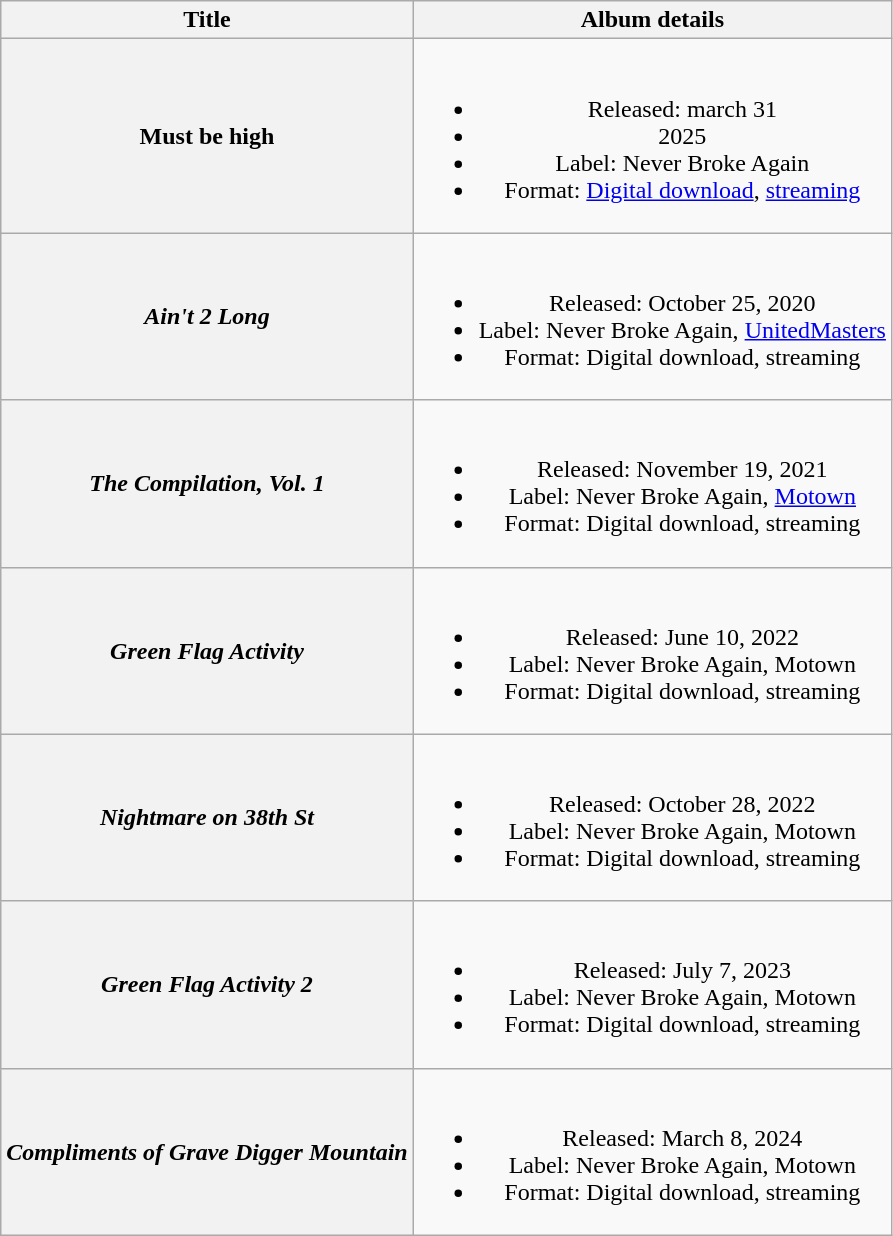<table class="wikitable plainrowheaders" style="text-align:center;">
<tr>
<th rowspan="1">Title</th>
<th rowspan="1">Album details</th>
</tr>
<tr>
<th scope="row">Must be high</th>
<td><br><ul><li>Released: march 31</li><li>2025</li><li>Label: Never Broke Again</li><li>Format: <a href='#'>Digital download</a>, <a href='#'>streaming</a></li></ul></td>
</tr>
<tr>
<th scope="row"><em>Ain't 2 Long</em></th>
<td><br><ul><li>Released: October 25, 2020</li><li>Label: Never Broke Again, <a href='#'>UnitedMasters</a></li><li>Format: Digital download, streaming</li></ul></td>
</tr>
<tr>
<th scope="row"><em>The Compilation, Vol. 1</em></th>
<td><br><ul><li>Released: November 19, 2021</li><li>Label: Never Broke Again, <a href='#'>Motown</a></li><li>Format: Digital download, streaming</li></ul></td>
</tr>
<tr>
<th scope="row"><em>Green Flag Activity</em></th>
<td><br><ul><li>Released: June 10, 2022</li><li>Label: Never Broke Again, Motown</li><li>Format: Digital download, streaming</li></ul></td>
</tr>
<tr>
<th scope="row"><em>Nightmare on 38th St</em></th>
<td><br><ul><li>Released: October 28, 2022</li><li>Label: Never Broke Again, Motown</li><li>Format: Digital download, streaming</li></ul></td>
</tr>
<tr>
<th scope="row"><em>Green Flag Activity 2</em></th>
<td><br><ul><li>Released: July 7, 2023</li><li>Label: Never Broke Again, Motown</li><li>Format: Digital download, streaming</li></ul></td>
</tr>
<tr>
<th scope="row"><em>Compliments of Grave Digger Mountain</em></th>
<td><br><ul><li>Released: March 8, 2024</li><li>Label: Never Broke Again, Motown</li><li>Format: Digital download, streaming</li></ul></td>
</tr>
</table>
